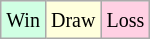<table class="wikitable">
<tr>
<td style="background-color: #d0ffe3;"><small>Win</small></td>
<td style="background-color: #ffffdd;"><small>Draw</small></td>
<td style="background-color: #ffd0e3;"><small>Loss</small></td>
</tr>
</table>
